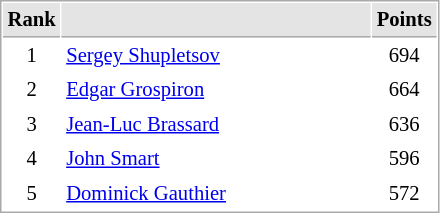<table cellspacing="1" cellpadding="3" style="border:1px solid #AAAAAA;font-size:86%">
<tr bgcolor="#E4E4E4">
<th style="border-bottom:1px solid #AAAAAA" width=10>Rank</th>
<th style="border-bottom:1px solid #AAAAAA" width=200></th>
<th style="border-bottom:1px solid #AAAAAA" width=20>Points</th>
</tr>
<tr>
<td align="center">1</td>
<td> <a href='#'>Sergey Shupletsov</a></td>
<td align=center>694</td>
</tr>
<tr>
<td align="center">2</td>
<td> <a href='#'>Edgar Grospiron</a></td>
<td align=center>664</td>
</tr>
<tr>
<td align="center">3</td>
<td> <a href='#'>Jean-Luc Brassard</a></td>
<td align=center>636</td>
</tr>
<tr>
<td align="center">4</td>
<td> <a href='#'>John Smart</a></td>
<td align=center>596</td>
</tr>
<tr>
<td align="center">5</td>
<td> <a href='#'>Dominick Gauthier</a></td>
<td align=center>572</td>
</tr>
</table>
